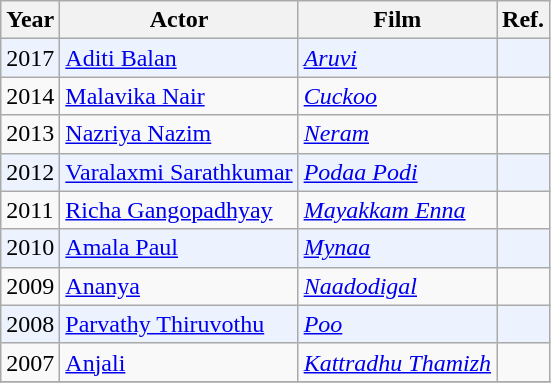<table class="wikitable">
<tr>
<th>Year</th>
<th>Actor</th>
<th>Film</th>
<th>Ref.</th>
</tr>
<tr bgcolor=#edf3fe>
<td>2017</td>
<td><a href='#'>Aditi Balan</a></td>
<td><em><a href='#'>Aruvi</a></em></td>
<td></td>
</tr>
<tr>
<td>2014</td>
<td><a href='#'>Malavika Nair</a></td>
<td><em><a href='#'>Cuckoo</a></em></td>
<td></td>
</tr>
<tr>
<td>2013</td>
<td><a href='#'>Nazriya Nazim</a></td>
<td><em><a href='#'>Neram</a></em></td>
<td></td>
</tr>
<tr bgcolor=#edf3fe>
<td>2012</td>
<td><a href='#'>Varalaxmi Sarathkumar</a></td>
<td><em><a href='#'>Podaa Podi</a></em></td>
<td></td>
</tr>
<tr>
<td>2011</td>
<td><a href='#'>Richa Gangopadhyay</a></td>
<td><em><a href='#'>Mayakkam Enna</a></em></td>
<td></td>
</tr>
<tr bgcolor=#edf3fe>
<td>2010</td>
<td><a href='#'>Amala Paul</a></td>
<td><em><a href='#'>Mynaa</a></em></td>
<td></td>
</tr>
<tr>
<td>2009</td>
<td><a href='#'>Ananya</a></td>
<td><em><a href='#'>Naadodigal</a></em></td>
<td></td>
</tr>
<tr bgcolor=#edf3fe>
<td>2008</td>
<td><a href='#'>Parvathy Thiruvothu</a></td>
<td><em><a href='#'>Poo</a></em></td>
<td></td>
</tr>
<tr>
<td>2007</td>
<td><a href='#'>Anjali</a></td>
<td><em><a href='#'>Kattradhu Thamizh</a></em></td>
<td></td>
</tr>
<tr bgcolor=#edf3fe>
</tr>
</table>
